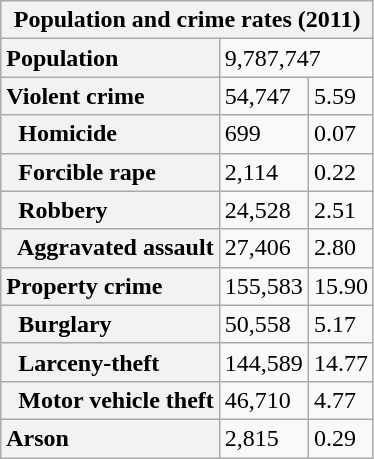<table class="wikitable collapsible collapsed">
<tr>
<th colspan="3">Population and crime rates (2011)</th>
</tr>
<tr>
<th scope="row" style="text-align: left;">Population</th>
<td colspan="2">9,787,747</td>
</tr>
<tr>
<th scope="row" style="text-align: left;">Violent crime</th>
<td>54,747</td>
<td>5.59</td>
</tr>
<tr>
<th scope="row" style="text-align: left;">  Homicide</th>
<td>699</td>
<td>0.07</td>
</tr>
<tr>
<th scope="row" style="text-align: left;">  Forcible rape</th>
<td>2,114</td>
<td>0.22</td>
</tr>
<tr>
<th scope="row" style="text-align: left;">  Robbery</th>
<td>24,528</td>
<td>2.51</td>
</tr>
<tr>
<th scope="row" style="text-align: left;">  Aggravated assault</th>
<td>27,406</td>
<td>2.80</td>
</tr>
<tr>
<th scope="row" style="text-align: left;">Property crime</th>
<td>155,583</td>
<td>15.90</td>
</tr>
<tr>
<th scope="row" style="text-align: left;">  Burglary</th>
<td>50,558</td>
<td>5.17</td>
</tr>
<tr>
<th scope="row" style="text-align: left;">  Larceny-theft</th>
<td>144,589</td>
<td>14.77</td>
</tr>
<tr>
<th scope="row" style="text-align: left;">  Motor vehicle theft</th>
<td>46,710</td>
<td>4.77</td>
</tr>
<tr>
<th scope="row" style="text-align: left;">Arson</th>
<td>2,815</td>
<td>0.29</td>
</tr>
</table>
